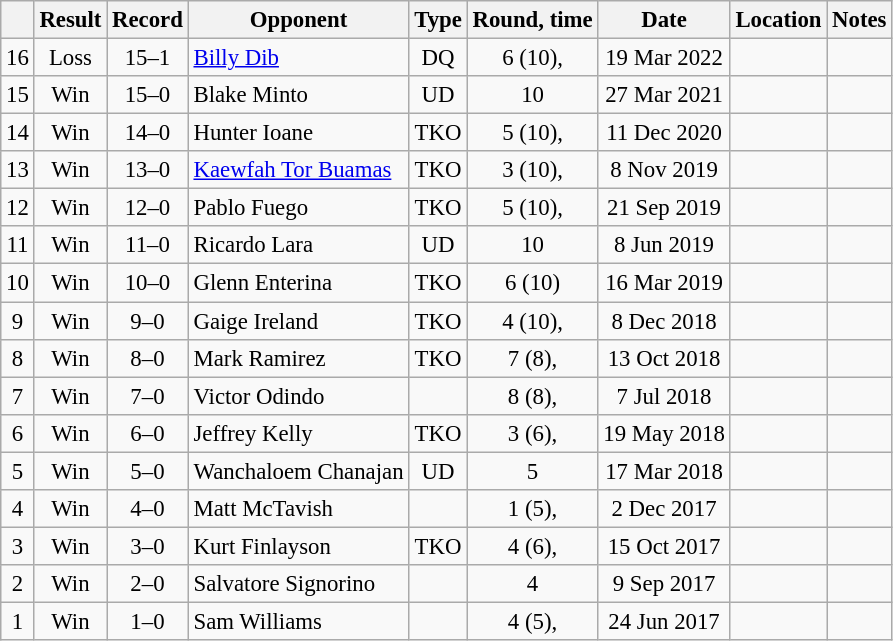<table class="wikitable" style="text-align:center; font-size:95%">
<tr>
<th></th>
<th>Result</th>
<th>Record</th>
<th>Opponent</th>
<th>Type</th>
<th>Round, time</th>
<th>Date</th>
<th>Location</th>
<th>Notes</th>
</tr>
<tr>
<td>16</td>
<td>Loss</td>
<td>15–1</td>
<td style="text-align:left;"> <a href='#'>Billy Dib</a></td>
<td>DQ</td>
<td>6 (10), </td>
<td>19 Mar 2022</td>
<td style="text-align:left;"> </td>
<td style="text-align:left;"></td>
</tr>
<tr>
<td>15</td>
<td>Win</td>
<td>15–0</td>
<td style="text-align:left;"> Blake Minto</td>
<td>UD</td>
<td>10</td>
<td>27 Mar 2021</td>
<td style="text-align:left;"> </td>
<td></td>
</tr>
<tr>
<td>14</td>
<td>Win</td>
<td>14–0</td>
<td style="text-align:left;"> Hunter Ioane</td>
<td>TKO</td>
<td>5 (10), </td>
<td>11 Dec 2020</td>
<td style="text-align:left;"> </td>
<td style="text-align:left;"></td>
</tr>
<tr>
<td>13</td>
<td>Win</td>
<td>13–0</td>
<td style="text-align:left;"> <a href='#'>Kaewfah Tor Buamas</a></td>
<td>TKO</td>
<td>3 (10), </td>
<td>8 Nov 2019</td>
<td style="text-align:left;"> </td>
<td style="text-align:left;"></td>
</tr>
<tr>
<td>12</td>
<td>Win</td>
<td>12–0</td>
<td style="text-align:left;"> Pablo Fuego</td>
<td>TKO</td>
<td>5 (10), </td>
<td>21 Sep 2019</td>
<td style="text-align:left;"> </td>
<td style="text-align:left;"></td>
</tr>
<tr>
<td>11</td>
<td>Win</td>
<td>11–0</td>
<td style="text-align:left;"> Ricardo Lara</td>
<td>UD</td>
<td>10</td>
<td>8 Jun 2019</td>
<td style="text-align:left;"> </td>
<td style="text-align:left;"></td>
</tr>
<tr>
<td>10</td>
<td>Win</td>
<td>10–0</td>
<td style="text-align:left;"> Glenn Enterina</td>
<td>TKO</td>
<td>6 (10)</td>
<td>16 Mar 2019</td>
<td style="text-align:left;"> </td>
<td style="text-align:left;"></td>
</tr>
<tr>
<td>9</td>
<td>Win</td>
<td>9–0</td>
<td style="text-align:left;"> Gaige Ireland</td>
<td>TKO</td>
<td>4 (10), </td>
<td>8 Dec 2018</td>
<td style="text-align:left;"> </td>
<td style="text-align:left;"></td>
</tr>
<tr>
<td>8</td>
<td>Win</td>
<td>8–0</td>
<td style="text-align:left;"> Mark Ramirez</td>
<td>TKO</td>
<td>7 (8), </td>
<td>13 Oct 2018</td>
<td style="text-align:left;"> </td>
<td style="text-align:left;"></td>
</tr>
<tr>
<td>7</td>
<td>Win</td>
<td>7–0</td>
<td style="text-align:left;"> Victor Odindo</td>
<td></td>
<td>8 (8), </td>
<td>7 Jul 2018</td>
<td style="text-align:left;"> </td>
<td></td>
</tr>
<tr>
<td>6</td>
<td>Win</td>
<td>6–0</td>
<td style="text-align:left;"> Jeffrey Kelly</td>
<td>TKO</td>
<td>3 (6), </td>
<td>19 May 2018</td>
<td style="text-align:left;"> </td>
<td></td>
</tr>
<tr>
<td>5</td>
<td>Win</td>
<td>5–0</td>
<td style="text-align:left;"> Wanchaloem Chanajan</td>
<td>UD</td>
<td>5</td>
<td>17 Mar 2018</td>
<td style="text-align:left;"> </td>
<td></td>
</tr>
<tr>
<td>4</td>
<td>Win</td>
<td>4–0</td>
<td style="text-align:left;"> Matt McTavish</td>
<td></td>
<td>1 (5), </td>
<td>2 Dec 2017</td>
<td style="text-align:left;"> </td>
<td></td>
</tr>
<tr>
<td>3</td>
<td>Win</td>
<td>3–0</td>
<td style="text-align:left;"> Kurt Finlayson</td>
<td>TKO</td>
<td>4 (6), </td>
<td>15 Oct 2017</td>
<td style="text-align:left;"> </td>
<td></td>
</tr>
<tr>
<td>2</td>
<td>Win</td>
<td>2–0</td>
<td style="text-align:left;"> Salvatore Signorino</td>
<td></td>
<td>4</td>
<td>9 Sep 2017</td>
<td style="text-align:left;"> </td>
<td></td>
</tr>
<tr>
<td>1</td>
<td>Win</td>
<td>1–0</td>
<td style="text-align:left;"> Sam Williams</td>
<td></td>
<td>4 (5), </td>
<td>24 Jun 2017</td>
<td style="text-align:left;"> </td>
<td></td>
</tr>
</table>
